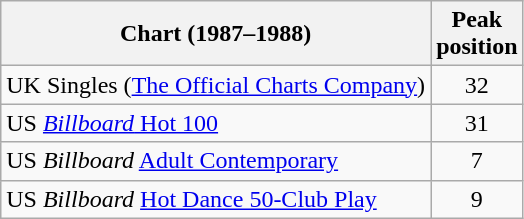<table class="wikitable sortable">
<tr>
<th>Chart (1987–1988)</th>
<th>Peak<br>position</th>
</tr>
<tr>
<td>UK Singles (<a href='#'>The Official Charts Company</a>)</td>
<td align="center">32</td>
</tr>
<tr>
<td>US <a href='#'><em>Billboard</em> Hot 100</a></td>
<td align="center">31</td>
</tr>
<tr>
<td>US <em>Billboard</em> <a href='#'>Adult Contemporary</a></td>
<td align="center">7</td>
</tr>
<tr>
<td>US <em>Billboard</em> <a href='#'>Hot Dance 50-Club Play</a></td>
<td style="text-align:center;">9</td>
</tr>
</table>
